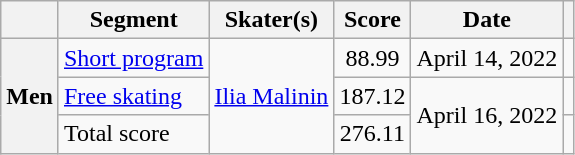<table class="wikitable unsortable" style="text-align:left">
<tr>
<th scope="col"></th>
<th scope="col">Segment</th>
<th scope="col">Skater(s)</th>
<th scope="col">Score</th>
<th scope="col">Date</th>
<th scope="col"></th>
</tr>
<tr>
<th scope="row" rowspan="3">Men</th>
<td style="text-align:left"><a href='#'>Short program</a></td>
<td rowspan="3"> <a href='#'>Ilia Malinin</a></td>
<td align=center>88.99</td>
<td>April 14, 2022</td>
<td></td>
</tr>
<tr>
<td style="text-align:left"><a href='#'>Free skating</a></td>
<td align=center>187.12</td>
<td rowspan="2">April 16, 2022</td>
<td></td>
</tr>
<tr>
<td style="text-align:left">Total score</td>
<td align=center>276.11</td>
<td></td>
</tr>
</table>
